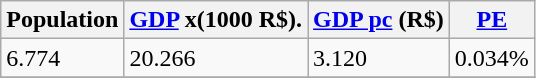<table class="wikitable">
<tr>
<th>Population</th>
<th><a href='#'>GDP</a> x(1000 R$).</th>
<th><a href='#'>GDP pc</a> (R$)</th>
<th><a href='#'>PE</a></th>
</tr>
<tr>
<td>6.774</td>
<td>20.266</td>
<td>3.120</td>
<td>0.034%</td>
</tr>
<tr>
</tr>
</table>
